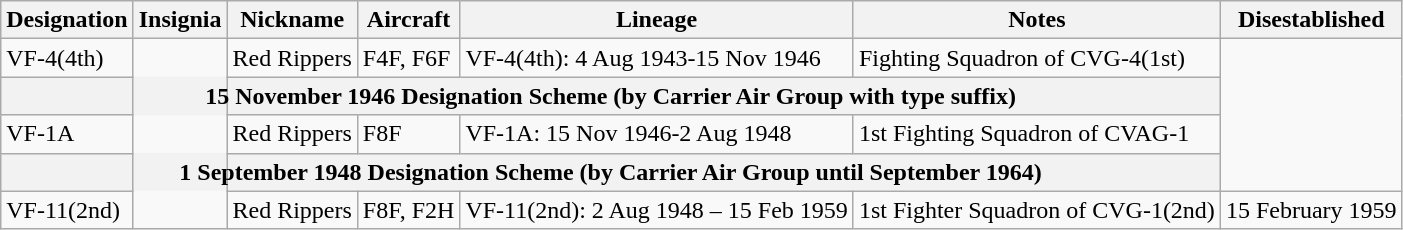<table class="wikitable">
<tr>
<th>Designation</th>
<th>Insignia</th>
<th>Nickname</th>
<th>Aircraft</th>
<th>Lineage</th>
<th>Notes</th>
<th>Disestablished</th>
</tr>
<tr>
<td>VF-4(4th)</td>
<td rowspan="5"></td>
<td>Red Rippers</td>
<td>F4F, F6F</td>
<td>VF-4(4th): 4 Aug 1943-15 Nov 1946</td>
<td>Fighting Squadron of CVG-4(1st)</td>
</tr>
<tr>
<th colspan=6>15 November 1946 Designation Scheme (by Carrier Air Group with type suffix)</th>
</tr>
<tr>
<td>VF-1A</td>
<td>Red Rippers</td>
<td>F8F</td>
<td>VF-1A: 15 Nov 1946-2 Aug 1948</td>
<td>1st Fighting Squadron of CVAG-1</td>
</tr>
<tr>
<th colspan=6>1 September 1948 Designation Scheme (by Carrier Air Group until September 1964)</th>
</tr>
<tr>
<td>VF-11(2nd)</td>
<td>Red Rippers</td>
<td>F8F, F2H</td>
<td style="white-space: nowrap;">VF-11(2nd): 2 Aug 1948 – 15 Feb 1959</td>
<td>1st Fighter Squadron of CVG-1(2nd)</td>
<td>15 February 1959</td>
</tr>
</table>
